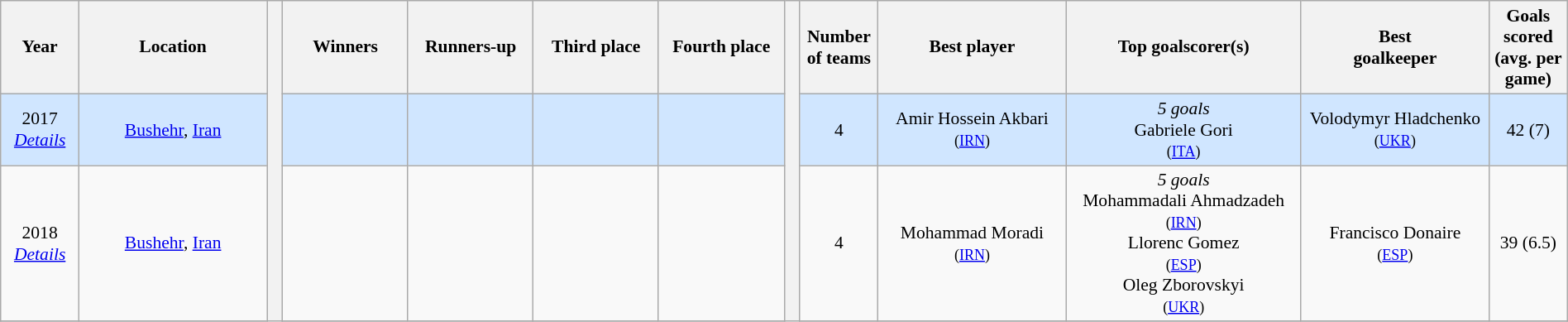<table class="wikitable" style="font-size:90%; width:100%; text-align:center;">
<tr>
<th width=5%>Year</th>
<th width=12%>Location</th>
<th rowspan=11></th>
<th width=8%>Winners</th>
<th width=8%>Runners-up</th>
<th width=8%>Third place</th>
<th width=8%>Fourth place</th>
<th rowspan=11></th>
<th width=5%>Number<br>of teams</th>
<th width=12%>Best player</th>
<th width=15%>Top goalscorer(s)</th>
<th width=12%>Best<br>goalkeeper</th>
<th width=5%>Goals scored<br>(avg. per game)</th>
</tr>
<tr style="background:#d0e6ff;">
<td>2017<br><em><a href='#'>Details</a></em></td>
<td> <a href='#'>Bushehr</a>, <a href='#'>Iran</a></td>
<td><strong></strong></td>
<td></td>
<td></td>
<td></td>
<td>4</td>
<td>Amir Hossein Akbari<br> <small>(<a href='#'>IRN</a>)</small></td>
<td><em>5 goals</em> <br> Gabriele Gori<br> <small>(<a href='#'>ITA</a>)</small></td>
<td>Volodymyr Hladchenko<br><small>(<a href='#'>UKR</a>)</small></td>
<td>42 (7)</td>
</tr>
<tr>
<td>2018<br><em><a href='#'>Details</a></em></td>
<td> <a href='#'>Bushehr</a>, <a href='#'>Iran</a></td>
<td><strong></strong></td>
<td></td>
<td></td>
<td></td>
<td>4</td>
<td>Mohammad Moradi<br> <small>(<a href='#'>IRN</a>)</small></td>
<td><em>5 goals</em><br>Mohammadali Ahmadzadeh<br><small>(<a href='#'>IRN</a>)</small><br> Llorenc Gomez<br><small>(<a href='#'>ESP</a>)</small><br> Oleg Zborovskyi<br><small>(<a href='#'>UKR</a>)</small></td>
<td>Francisco Donaire<br><small>(<a href='#'>ESP</a>)</small></td>
<td>39 (6.5)</td>
</tr>
<tr>
</tr>
</table>
